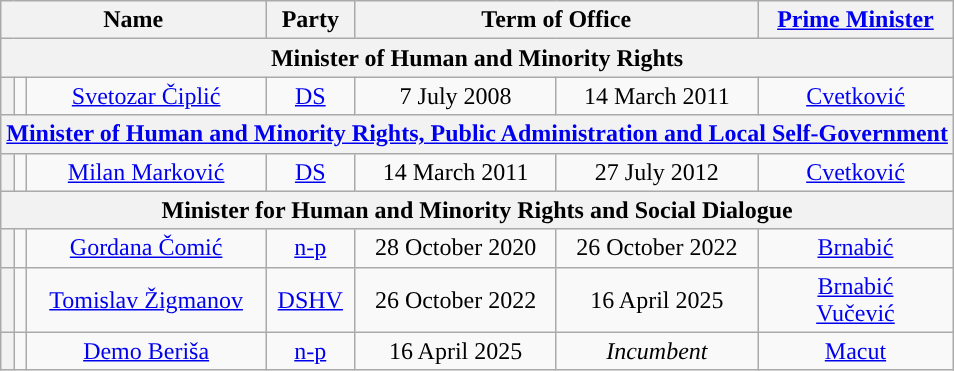<table class="wikitable" style="text-align:center;">
<tr>
<th colspan=3>Name<br></th>
<th>Party</th>
<th colspan=2>Term of Office</th>
<th><a href='#'>Prime Minister</a><br></th>
</tr>
<tr>
<th colspan="7">Minister of Human and Minority Rights</th>
</tr>
<tr>
<th style="background:"></th>
<td></td>
<td><a href='#'>Svetozar Čiplić</a><br></td>
<td><a href='#'>DS</a></td>
<td>7 July 2008</td>
<td>14 March 2011</td>
<td><a href='#'>Cvetković</a> </td>
</tr>
<tr>
<th colspan="7"><a href='#'>Minister of Human and Minority Rights, Public Administration and Local Self-Government</a></th>
</tr>
<tr>
<th style="background:"></th>
<td></td>
<td><a href='#'>Milan Marković</a><br></td>
<td><a href='#'>DS</a></td>
<td>14 March 2011</td>
<td>27 July 2012</td>
<td><a href='#'>Cvetković</a> </td>
</tr>
<tr>
<th colspan="7">Minister for Human and Minority Rights and Social Dialogue</th>
</tr>
<tr>
<th style="background:"></th>
<td></td>
<td><a href='#'>Gordana Čomić</a><br></td>
<td><a href='#'>n-p</a></td>
<td>28 October 2020</td>
<td>26 October 2022</td>
<td><a href='#'>Brnabić</a> </td>
</tr>
<tr>
<th style="background:"></th>
<td></td>
<td><a href='#'>Tomislav Žigmanov</a><br></td>
<td><a href='#'>DSHV</a></td>
<td>26 October 2022</td>
<td>16 April 2025</td>
<td><a href='#'>Brnabić</a> <br><a href='#'>Vučević</a> </td>
</tr>
<tr>
<th style="background:"></th>
<td></td>
<td><a href='#'>Demo Beriša</a><br></td>
<td><a href='#'>n-p</a></td>
<td>16 April 2025</td>
<td><em>Incumbent</em></td>
<td><a href='#'>Macut</a> </td>
</tr>
</table>
